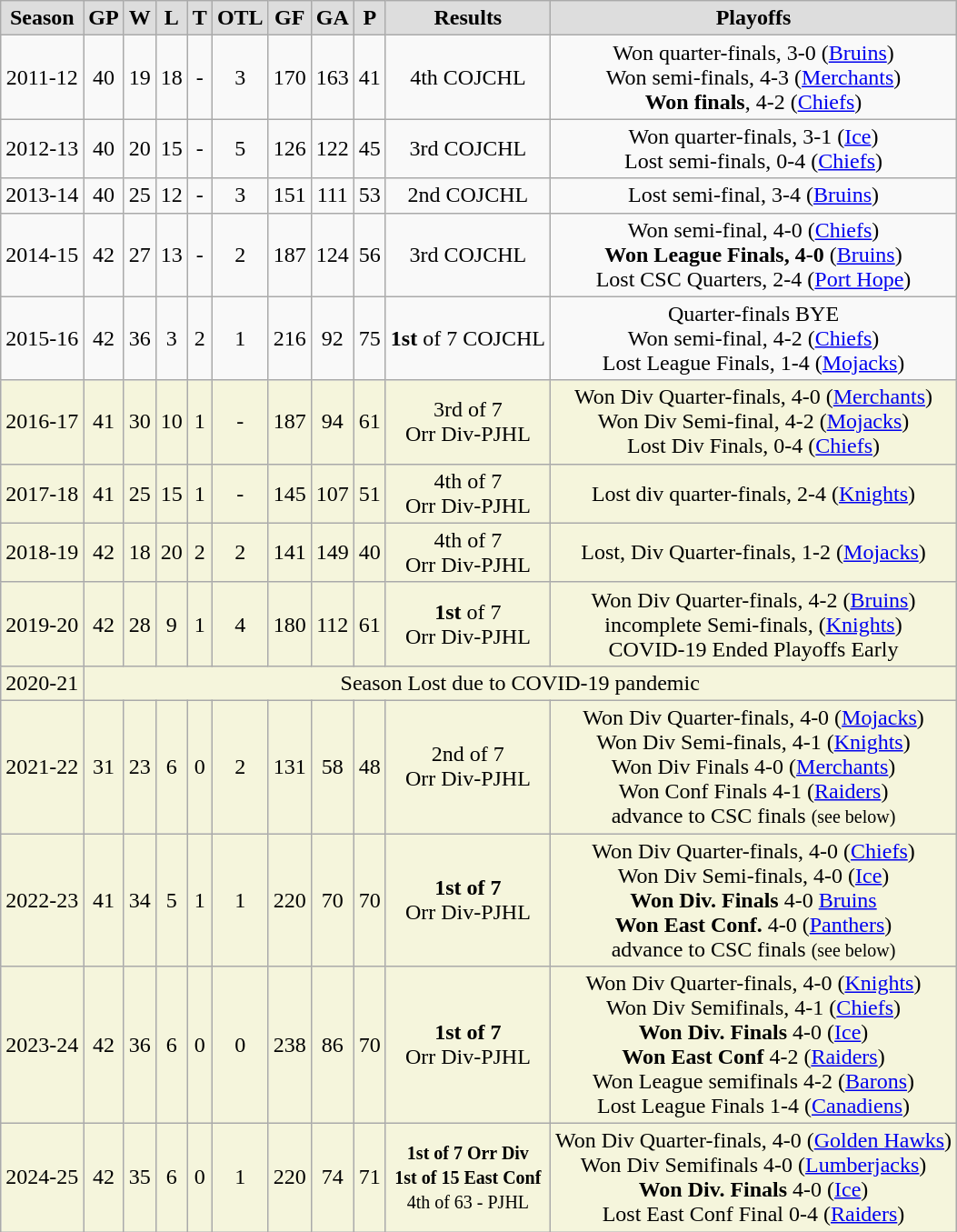<table class="wikitable">
<tr align="center"  bgcolor="#dddddd">
<td><strong>Season</strong></td>
<td><strong>GP</strong></td>
<td><strong>W</strong></td>
<td><strong>L</strong></td>
<td><strong>T</strong></td>
<td><strong>OTL</strong></td>
<td><strong>GF</strong></td>
<td><strong>GA</strong></td>
<td><strong>P</strong></td>
<td><strong>Results</strong></td>
<td><strong>Playoffs</strong></td>
</tr>
<tr align="center">
<td>2011-12</td>
<td>40</td>
<td>19</td>
<td>18</td>
<td>-</td>
<td>3</td>
<td>170</td>
<td>163</td>
<td>41</td>
<td>4th COJCHL</td>
<td>Won quarter-finals, 3-0 (<a href='#'>Bruins</a>)<br>Won semi-finals, 4-3 (<a href='#'>Merchants</a>)<br><strong>Won finals</strong>, 4-2 (<a href='#'>Chiefs</a>)</td>
</tr>
<tr align="center">
<td>2012-13</td>
<td>40</td>
<td>20</td>
<td>15</td>
<td>-</td>
<td>5</td>
<td>126</td>
<td>122</td>
<td>45</td>
<td>3rd COJCHL</td>
<td>Won quarter-finals, 3-1 (<a href='#'>Ice</a>)<br>Lost semi-finals, 0-4 (<a href='#'>Chiefs</a>)</td>
</tr>
<tr align="center">
<td>2013-14</td>
<td>40</td>
<td>25</td>
<td>12</td>
<td>-</td>
<td>3</td>
<td>151</td>
<td>111</td>
<td>53</td>
<td>2nd COJCHL</td>
<td>Lost semi-final, 3-4 (<a href='#'>Bruins</a>)</td>
</tr>
<tr align="center">
<td>2014-15</td>
<td>42</td>
<td>27</td>
<td>13</td>
<td>-</td>
<td>2</td>
<td>187</td>
<td>124</td>
<td>56</td>
<td>3rd COJCHL</td>
<td>Won semi-final, 4-0 (<a href='#'>Chiefs</a>)<br><strong>Won League Finals, 4-0</strong> (<a href='#'>Bruins</a>)<br>Lost CSC Quarters, 2-4 (<a href='#'>Port Hope</a>)</td>
</tr>
<tr align="center">
<td>2015-16</td>
<td>42</td>
<td>36</td>
<td>3</td>
<td>2</td>
<td>1</td>
<td>216</td>
<td>92</td>
<td>75</td>
<td><strong>1st</strong> of 7 COJCHL</td>
<td>Quarter-finals  BYE<br>Won semi-final, 4-2 (<a href='#'>Chiefs</a>)<br> Lost League Finals, 1-4 (<a href='#'>Mojacks</a>)</td>
</tr>
<tr align="center" bgcolor="beige">
<td>2016-17</td>
<td>41</td>
<td>30</td>
<td>10</td>
<td>1</td>
<td>-</td>
<td>187</td>
<td>94</td>
<td>61</td>
<td>3rd of 7<br>Orr Div-PJHL</td>
<td>Won Div Quarter-finals, 4-0 (<a href='#'>Merchants</a>)<br>Won Div Semi-final, 4-2 (<a href='#'>Mojacks</a>)<br>Lost Div Finals, 0-4 (<a href='#'>Chiefs</a>)</td>
</tr>
<tr align="center" bgcolor="beige">
<td>2017-18</td>
<td>41</td>
<td>25</td>
<td>15</td>
<td>1</td>
<td>-</td>
<td>145</td>
<td>107</td>
<td>51</td>
<td>4th of 7<br>Orr Div-PJHL</td>
<td>Lost div quarter-finals, 2-4 (<a href='#'>Knights</a>)</td>
</tr>
<tr align="center" bgcolor="beige">
<td>2018-19</td>
<td>42</td>
<td>18</td>
<td>20</td>
<td>2</td>
<td>2</td>
<td>141</td>
<td>149</td>
<td>40</td>
<td>4th of 7<br>Orr Div-PJHL</td>
<td>Lost, Div Quarter-finals, 1-2 (<a href='#'>Mojacks</a>)</td>
</tr>
<tr align="center" bgcolor="beige">
<td>2019-20</td>
<td>42</td>
<td>28</td>
<td>9</td>
<td>1</td>
<td>4</td>
<td>180</td>
<td>112</td>
<td>61</td>
<td><strong>1st</strong> of 7<br>Orr Div-PJHL</td>
<td>Won Div Quarter-finals, 4-2 (<a href='#'>Bruins</a>)<br>incomplete Semi-finals, (<a href='#'>Knights</a>)<br>COVID-19 Ended Playoffs Early</td>
</tr>
<tr align="center" bgcolor="beige">
<td>2020-21</td>
<td colspan="10">Season Lost due to COVID-19 pandemic</td>
</tr>
<tr align="center" bgcolor="beige">
<td>2021-22</td>
<td>31</td>
<td>23</td>
<td>6</td>
<td>0</td>
<td>2</td>
<td>131</td>
<td>58</td>
<td>48</td>
<td>2nd of 7<br>Orr Div-PJHL</td>
<td>Won Div Quarter-finals, 4-0 (<a href='#'>Mojacks</a>)<br>Won Div Semi-finals, 4-1 (<a href='#'>Knights</a>)<br>Won Div Finals 4-0 (<a href='#'>Merchants</a>)<br>Won Conf Finals 4-1 (<a href='#'>Raiders</a>)<br>advance to CSC finals <small>(see below)</small></td>
</tr>
<tr align="center" bgcolor="beige">
<td>2022-23</td>
<td>41</td>
<td>34</td>
<td>5</td>
<td>1</td>
<td>1</td>
<td>220</td>
<td>70</td>
<td>70</td>
<td><strong>1st of 7</strong><br>Orr Div-PJHL</td>
<td>Won Div Quarter-finals, 4-0 (<a href='#'>Chiefs</a>)<br>Won Div Semi-finals, 4-0 (<a href='#'>Ice</a>)<br><strong>Won Div. Finals</strong> 4-0 <a href='#'>Bruins</a><br><strong>Won East Conf.</strong> 4-0 (<a href='#'>Panthers</a>)<br>advance to CSC finals <small>(see below)</small></td>
</tr>
<tr align="center" bgcolor="beige">
<td>2023-24</td>
<td>42</td>
<td>36</td>
<td>6</td>
<td>0</td>
<td>0</td>
<td>238</td>
<td>86</td>
<td>70</td>
<td><strong>1st of 7</strong><br>Orr Div-PJHL</td>
<td>Won Div Quarter-finals, 4-0 (<a href='#'>Knights</a>)<br>Won Div Semifinals, 4-1 (<a href='#'>Chiefs</a>)<br><strong>Won Div. Finals</strong> 4-0 (<a href='#'>Ice</a>)<br><strong>Won East Conf</strong> 4-2 (<a href='#'>Raiders</a>)<br> Won League semifinals 4-2 (<a href='#'>Barons</a>)<br>Lost League Finals 1-4 (<a href='#'>Canadiens</a>)</td>
</tr>
<tr align="center" bgcolor="beige">
<td>2024-25</td>
<td>42</td>
<td>35</td>
<td>6</td>
<td>0</td>
<td>1</td>
<td>220</td>
<td>74</td>
<td>71</td>
<td><small><strong>1st of 7 Orr Div</strong><br><strong>1st of 15 East Conf</strong><br>4th of 63 - PJHL</small></td>
<td>Won Div Quarter-finals, 4-0 (<a href='#'>Golden Hawks</a>)<br>Won Div Semifinals 4-0 (<a href='#'>Lumberjacks</a>)<br><strong>Won Div. Finals</strong> 4-0 (<a href='#'>Ice</a>)<br>Lost East Conf Final 0-4 (<a href='#'>Raiders</a>)</td>
</tr>
</table>
